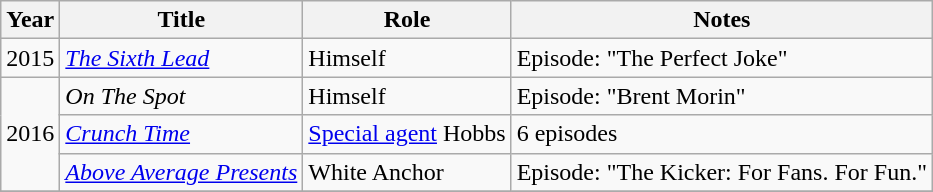<table class="wikitable sortable">
<tr>
<th>Year</th>
<th>Title</th>
<th>Role</th>
<th class="unsortable">Notes</th>
</tr>
<tr>
<td>2015</td>
<td><em><a href='#'>The Sixth Lead</a></em></td>
<td>Himself</td>
<td>Episode: "The Perfect Joke"</td>
</tr>
<tr>
<td rowspan="3">2016</td>
<td><em>On The Spot</em></td>
<td>Himself</td>
<td>Episode: "Brent Morin"</td>
</tr>
<tr>
<td><em><a href='#'>Crunch Time</a></em></td>
<td><a href='#'>Special agent</a> Hobbs</td>
<td>6 episodes</td>
</tr>
<tr>
<td><em><a href='#'>Above Average Presents</a></em></td>
<td>White Anchor</td>
<td>Episode: "The Kicker: For Fans. For Fun."</td>
</tr>
<tr>
</tr>
</table>
